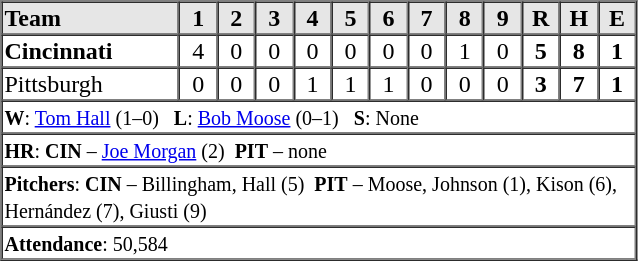<table border=1 cellspacing=0 width=425 style="margin-left:3em;">
<tr style="text-align:center; background-color:#e6e6e6;">
<th align=left width=28%>Team</th>
<th width=6%>1</th>
<th width=6%>2</th>
<th width=6%>3</th>
<th width=6%>4</th>
<th width=6%>5</th>
<th width=6%>6</th>
<th width=6%>7</th>
<th width=6%>8</th>
<th width=6%>9</th>
<th width=6%>R</th>
<th width=6%>H</th>
<th width=6%>E</th>
</tr>
<tr style="text-align:center;">
<td align=left><strong>Cincinnati</strong></td>
<td>4</td>
<td>0</td>
<td>0</td>
<td>0</td>
<td>0</td>
<td>0</td>
<td>0</td>
<td>1</td>
<td>0</td>
<td><strong>5</strong></td>
<td><strong>8</strong></td>
<td><strong>1</strong></td>
</tr>
<tr style="text-align:center;">
<td align=left>Pittsburgh</td>
<td>0</td>
<td>0</td>
<td>0</td>
<td>1</td>
<td>1</td>
<td>1</td>
<td>0</td>
<td>0</td>
<td>0</td>
<td><strong>3</strong></td>
<td><strong>7</strong></td>
<td><strong>1</strong></td>
</tr>
<tr style="text-align:left;">
<td colspan=13><small><strong>W</strong>: <a href='#'>Tom Hall</a> (1–0)   <strong>L</strong>: <a href='#'>Bob Moose</a> (0–1)   <strong>S</strong>: None </small></td>
</tr>
<tr style="text-align:left;">
<td colspan=13><small><strong>HR</strong>: <strong>CIN</strong> – <a href='#'>Joe Morgan</a> (2)  <strong>PIT</strong> – none</small></td>
</tr>
<tr style="text-align:left;">
<td colspan=13><small><strong>Pitchers</strong>: <strong>CIN</strong> – Billingham, Hall (5)  <strong>PIT</strong> – Moose, Johnson (1), Kison (6), Hernández (7), Giusti (9)</small></td>
</tr>
<tr style="text-align:left;">
<td colspan=13><small><strong>Attendance</strong>: 50,584</small></td>
</tr>
</table>
